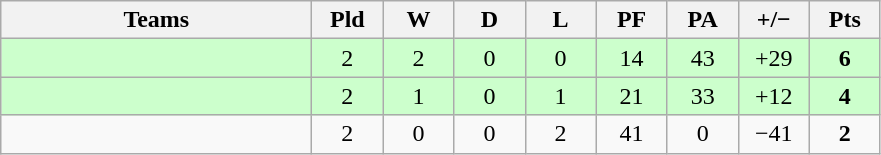<table class="wikitable" style="text-align: center;">
<tr>
<th width="200">Teams</th>
<th width="40">Pld</th>
<th width="40">W</th>
<th width="40">D</th>
<th width="40">L</th>
<th width="40">PF</th>
<th width="40">PA</th>
<th width="40">+/−</th>
<th width="40">Pts</th>
</tr>
<tr bgcolor=ccffcc>
<td align=left></td>
<td>2</td>
<td>2</td>
<td>0</td>
<td>0</td>
<td>14</td>
<td>43</td>
<td>+29</td>
<td><strong>6</strong></td>
</tr>
<tr bgcolor=ccffcc>
<td align=left></td>
<td>2</td>
<td>1</td>
<td>0</td>
<td>1</td>
<td>21</td>
<td>33</td>
<td>+12</td>
<td><strong>4</strong></td>
</tr>
<tr>
<td align=left></td>
<td>2</td>
<td>0</td>
<td>0</td>
<td>2</td>
<td>41</td>
<td>0</td>
<td>−41</td>
<td><strong>2</strong></td>
</tr>
</table>
